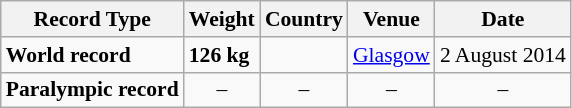<table class="wikitable" style="font-size:90%">
<tr>
<th>Record Type</th>
<th>Weight</th>
<th>Country</th>
<th>Venue</th>
<th>Date</th>
</tr>
<tr>
<td><strong>World record</strong></td>
<td><strong>126 kg</strong></td>
<td></td>
<td><a href='#'>Glasgow</a></td>
<td>2 August 2014</td>
</tr>
<tr>
<td><strong>Paralympic record</strong></td>
<td align="center">–</td>
<td align="center">–</td>
<td align="center">–</td>
<td align="center">–</td>
</tr>
</table>
